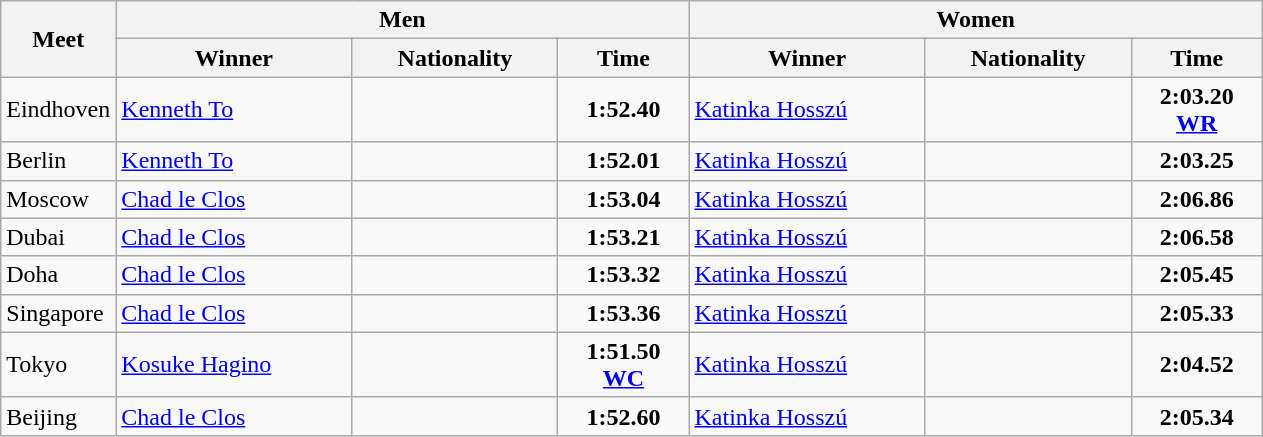<table class="wikitable">
<tr>
<th rowspan="2">Meet</th>
<th colspan="3">Men</th>
<th colspan="3">Women</th>
</tr>
<tr>
<th width=150>Winner</th>
<th width=130>Nationality</th>
<th width=80>Time</th>
<th width=150>Winner</th>
<th width=130>Nationality</th>
<th width=80>Time</th>
</tr>
<tr>
<td>Eindhoven</td>
<td><a href='#'>Kenneth To</a></td>
<td></td>
<td align=center><strong>1:52.40</strong></td>
<td><a href='#'>Katinka Hosszú</a></td>
<td></td>
<td align=center><strong>2:03.20 <a href='#'>WR</a></strong></td>
</tr>
<tr>
<td>Berlin</td>
<td><a href='#'>Kenneth To</a></td>
<td></td>
<td align=center><strong>1:52.01</strong></td>
<td><a href='#'>Katinka Hosszú</a></td>
<td></td>
<td align=center><strong>2:03.25</strong></td>
</tr>
<tr>
<td>Moscow</td>
<td><a href='#'>Chad le Clos</a></td>
<td></td>
<td align=center><strong>1:53.04</strong></td>
<td><a href='#'>Katinka Hosszú</a></td>
<td></td>
<td align=center><strong>2:06.86</strong></td>
</tr>
<tr>
<td>Dubai</td>
<td><a href='#'>Chad le Clos</a></td>
<td></td>
<td align=center><strong>1:53.21</strong></td>
<td><a href='#'>Katinka Hosszú</a></td>
<td></td>
<td align=center><strong>2:06.58</strong></td>
</tr>
<tr>
<td>Doha</td>
<td><a href='#'>Chad le Clos</a></td>
<td></td>
<td align=center><strong>1:53.32</strong></td>
<td><a href='#'>Katinka Hosszú</a></td>
<td></td>
<td align=center><strong>2:05.45</strong></td>
</tr>
<tr>
<td>Singapore</td>
<td><a href='#'>Chad le Clos</a></td>
<td></td>
<td align=center><strong>1:53.36</strong></td>
<td><a href='#'>Katinka Hosszú</a></td>
<td></td>
<td align=center><strong>2:05.33</strong></td>
</tr>
<tr>
<td>Tokyo</td>
<td><a href='#'>Kosuke Hagino</a></td>
<td></td>
<td align=center><strong>1:51.50 <a href='#'>WC</a></strong></td>
<td><a href='#'>Katinka Hosszú</a></td>
<td></td>
<td align=center><strong>2:04.52</strong></td>
</tr>
<tr>
<td>Beijing</td>
<td><a href='#'>Chad le Clos</a></td>
<td></td>
<td align=center><strong>1:52.60</strong></td>
<td><a href='#'>Katinka Hosszú</a></td>
<td></td>
<td align=center><strong>2:05.34</strong></td>
</tr>
</table>
